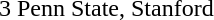<table cellspacing="0" cellpadding="0">
<tr>
<td><div>3 </div></td>
<td>Penn State, Stanford</td>
</tr>
</table>
